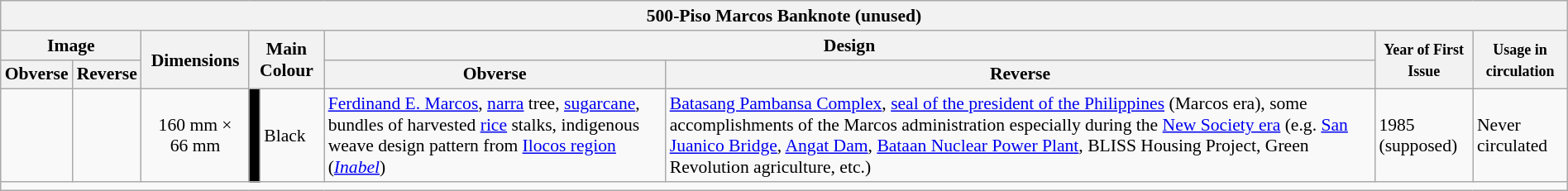<table class="wikitable" style="margin:auto; font-size:90%;">
<tr>
<th colspan="9">500-Piso Marcos Banknote (unused)</th>
</tr>
<tr>
<th colspan="2">Image</th>
<th rowspan="2">Dimensions</th>
<th colspan="2" rowspan="2">Main Colour</th>
<th colspan="2">Design</th>
<th rowspan="2"><small>Year of First Issue</small></th>
<th rowspan="2"><small>Usage in circulation</small></th>
</tr>
<tr>
<th>Obverse</th>
<th>Reverse</th>
<th>Obverse</th>
<th>Reverse</th>
</tr>
<tr style="height:62px">
<td style="text-align:center;"></td>
<td style="text-align:center;"></td>
<td style="text-align:center;">160 mm × 66 mm</td>
<td style="text-align:center; background:#000000;"></td>
<td>Black</td>
<td><a href='#'>Ferdinand E. Marcos</a>, <a href='#'>narra</a> tree, <a href='#'>sugarcane</a>, bundles of harvested <a href='#'>rice</a> stalks, indigenous weave design pattern from <a href='#'>Ilocos region</a> (<em><a href='#'>Inabel</a></em>)</td>
<td><a href='#'>Batasang Pambansa Complex</a>, <a href='#'>seal of the president of the Philippines</a> (Marcos era), some accomplishments of the Marcos administration especially during the <a href='#'>New Society era</a> (e.g. <a href='#'>San Juanico Bridge</a>, <a href='#'>Angat Dam</a>, <a href='#'>Bataan Nuclear Power Plant</a>, BLISS Housing Project, Green Revolution agriculture, etc.)</td>
<td>1985 (supposed)</td>
<td>Never circulated</td>
</tr>
<tr>
<td colspan="9"></td>
</tr>
</table>
